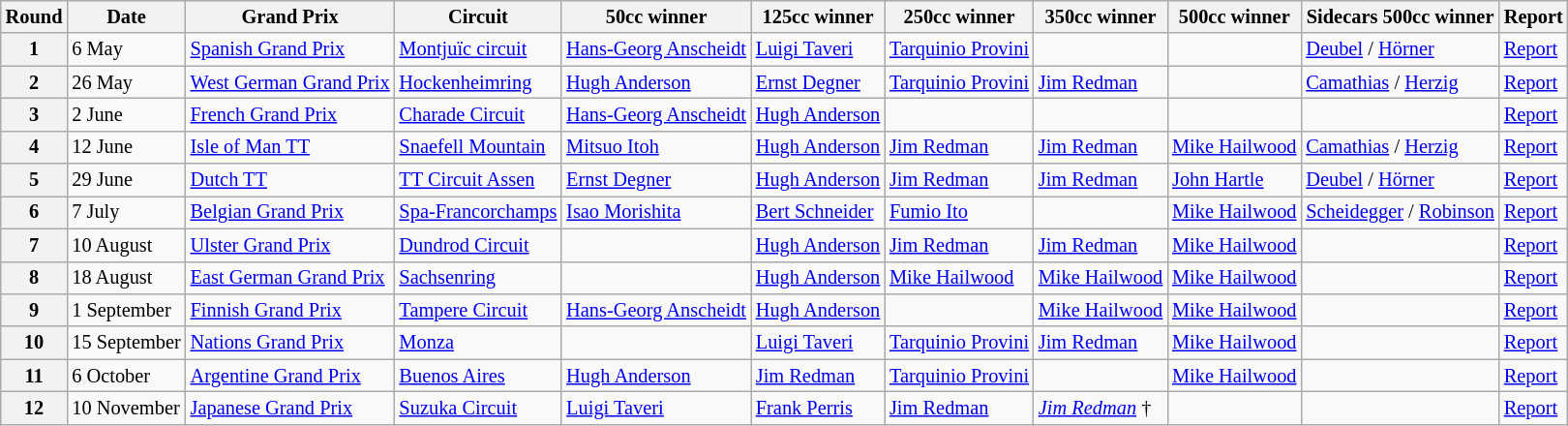<table class="wikitable" style="font-size: 85%;">
<tr>
<th>Round</th>
<th>Date</th>
<th>Grand Prix</th>
<th>Circuit</th>
<th>50cc winner</th>
<th>125cc winner</th>
<th>250cc winner</th>
<th>350cc winner</th>
<th>500cc winner</th>
<th>Sidecars 500cc winner</th>
<th>Report</th>
</tr>
<tr>
<th>1</th>
<td>6 May</td>
<td> <a href='#'>Spanish Grand Prix</a></td>
<td><a href='#'>Montjuïc circuit</a></td>
<td> <a href='#'>Hans-Georg Anscheidt</a></td>
<td> <a href='#'>Luigi Taveri</a></td>
<td> <a href='#'>Tarquinio Provini</a></td>
<td></td>
<td></td>
<td> <a href='#'>Deubel</a> / <a href='#'>Hörner</a></td>
<td><a href='#'>Report</a></td>
</tr>
<tr>
<th>2</th>
<td>26 May</td>
<td> <a href='#'>West German Grand Prix</a></td>
<td><a href='#'>Hockenheimring</a></td>
<td> <a href='#'>Hugh Anderson</a></td>
<td> <a href='#'>Ernst Degner</a></td>
<td> <a href='#'>Tarquinio Provini</a></td>
<td> <a href='#'>Jim Redman</a></td>
<td></td>
<td> <a href='#'>Camathias</a> / <a href='#'>Herzig</a></td>
<td><a href='#'>Report</a></td>
</tr>
<tr>
<th>3</th>
<td>2 June</td>
<td> <a href='#'>French Grand Prix</a></td>
<td><a href='#'>Charade Circuit</a></td>
<td> <a href='#'>Hans-Georg Anscheidt</a></td>
<td> <a href='#'>Hugh Anderson</a></td>
<td></td>
<td></td>
<td></td>
<td></td>
<td><a href='#'>Report</a></td>
</tr>
<tr>
<th>4</th>
<td>12 June</td>
<td> <a href='#'>Isle of Man TT</a></td>
<td><a href='#'>Snaefell Mountain</a></td>
<td> <a href='#'>Mitsuo Itoh</a></td>
<td> <a href='#'>Hugh Anderson</a></td>
<td> <a href='#'>Jim Redman</a></td>
<td> <a href='#'>Jim Redman</a></td>
<td> <a href='#'>Mike Hailwood</a></td>
<td> <a href='#'>Camathias</a> / <a href='#'>Herzig</a></td>
<td><a href='#'>Report</a></td>
</tr>
<tr>
<th>5</th>
<td>29 June</td>
<td> <a href='#'>Dutch TT</a></td>
<td><a href='#'>TT Circuit Assen</a></td>
<td> <a href='#'>Ernst Degner</a></td>
<td> <a href='#'>Hugh Anderson</a></td>
<td> <a href='#'>Jim Redman</a></td>
<td> <a href='#'>Jim Redman</a></td>
<td> <a href='#'>John Hartle</a></td>
<td> <a href='#'>Deubel</a> / <a href='#'>Hörner</a></td>
<td><a href='#'>Report</a></td>
</tr>
<tr>
<th>6</th>
<td>7 July</td>
<td> <a href='#'>Belgian Grand Prix</a></td>
<td><a href='#'>Spa-Francorchamps</a></td>
<td> <a href='#'>Isao Morishita</a></td>
<td> <a href='#'>Bert Schneider</a></td>
<td> <a href='#'>Fumio Ito</a></td>
<td></td>
<td> <a href='#'>Mike Hailwood</a></td>
<td>  <a href='#'>Scheidegger</a> / <a href='#'>Robinson</a></td>
<td><a href='#'>Report</a></td>
</tr>
<tr>
<th>7</th>
<td>10 August</td>
<td> <a href='#'>Ulster Grand Prix</a></td>
<td><a href='#'>Dundrod Circuit</a></td>
<td></td>
<td> <a href='#'>Hugh Anderson</a></td>
<td> <a href='#'>Jim Redman</a></td>
<td> <a href='#'>Jim Redman</a></td>
<td> <a href='#'>Mike Hailwood</a></td>
<td></td>
<td><a href='#'>Report</a></td>
</tr>
<tr>
<th>8</th>
<td>18 August</td>
<td> <a href='#'>East German Grand Prix</a></td>
<td><a href='#'>Sachsenring</a></td>
<td></td>
<td> <a href='#'>Hugh Anderson</a></td>
<td> <a href='#'>Mike Hailwood</a></td>
<td> <a href='#'>Mike Hailwood</a></td>
<td> <a href='#'>Mike Hailwood</a></td>
<td></td>
<td><a href='#'>Report</a></td>
</tr>
<tr>
<th>9</th>
<td>1 September</td>
<td> <a href='#'>Finnish Grand Prix</a></td>
<td><a href='#'>Tampere Circuit</a></td>
<td> <a href='#'>Hans-Georg Anscheidt</a></td>
<td> <a href='#'>Hugh Anderson</a></td>
<td></td>
<td> <a href='#'>Mike Hailwood</a></td>
<td> <a href='#'>Mike Hailwood</a></td>
<td></td>
<td><a href='#'>Report</a></td>
</tr>
<tr>
<th>10</th>
<td>15 September</td>
<td> <a href='#'>Nations Grand Prix</a></td>
<td><a href='#'>Monza</a></td>
<td></td>
<td> <a href='#'>Luigi Taveri</a></td>
<td> <a href='#'>Tarquinio Provini</a></td>
<td> <a href='#'>Jim Redman</a></td>
<td> <a href='#'>Mike Hailwood</a></td>
<td></td>
<td><a href='#'>Report</a></td>
</tr>
<tr>
<th>11</th>
<td>6 October</td>
<td> <a href='#'>Argentine Grand Prix</a></td>
<td><a href='#'>Buenos Aires</a></td>
<td> <a href='#'>Hugh Anderson</a></td>
<td> <a href='#'>Jim Redman</a></td>
<td> <a href='#'>Tarquinio Provini</a></td>
<td></td>
<td> <a href='#'>Mike Hailwood</a></td>
<td></td>
<td><a href='#'>Report</a></td>
</tr>
<tr>
<th>12</th>
<td>10 November</td>
<td> <a href='#'>Japanese Grand Prix</a></td>
<td><a href='#'>Suzuka Circuit</a></td>
<td> <a href='#'>Luigi Taveri</a></td>
<td> <a href='#'>Frank Perris</a></td>
<td> <a href='#'>Jim Redman</a></td>
<td><em> <a href='#'>Jim Redman</a></em> †</td>
<td></td>
<td></td>
<td><a href='#'>Report</a></td>
</tr>
</table>
